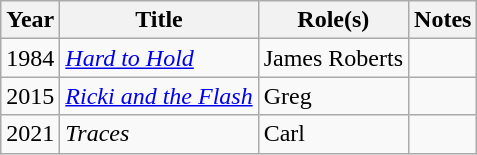<table class="wikitable plainrowheaders sortable">
<tr>
<th scope="col">Year</th>
<th scope="col">Title</th>
<th scope="col">Role(s)</th>
<th scope="col" class="unsortable">Notes</th>
</tr>
<tr>
<td>1984</td>
<td><em><a href='#'>Hard to Hold</a></em></td>
<td>James Roberts</td>
<td></td>
</tr>
<tr>
<td>2015</td>
<td><em><a href='#'>Ricki and the Flash</a></em></td>
<td>Greg</td>
<td></td>
</tr>
<tr>
<td>2021</td>
<td><em>Traces</em></td>
<td>Carl</td>
<td></td>
</tr>
</table>
